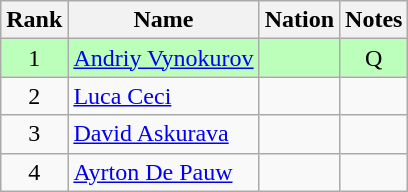<table class="wikitable sortable" style="text-align:center">
<tr>
<th>Rank</th>
<th>Name</th>
<th>Nation</th>
<th>Notes</th>
</tr>
<tr bgcolor=bbffbb>
<td>1</td>
<td align=left><a href='#'>Andriy Vynokurov</a></td>
<td align=left></td>
<td>Q</td>
</tr>
<tr>
<td>2</td>
<td align=left><a href='#'>Luca Ceci</a></td>
<td align=left></td>
<td></td>
</tr>
<tr>
<td>3</td>
<td align=left><a href='#'>David Askurava</a></td>
<td align=left></td>
<td></td>
</tr>
<tr>
<td>4</td>
<td align=left><a href='#'>Ayrton De Pauw</a></td>
<td align=left></td>
<td></td>
</tr>
</table>
